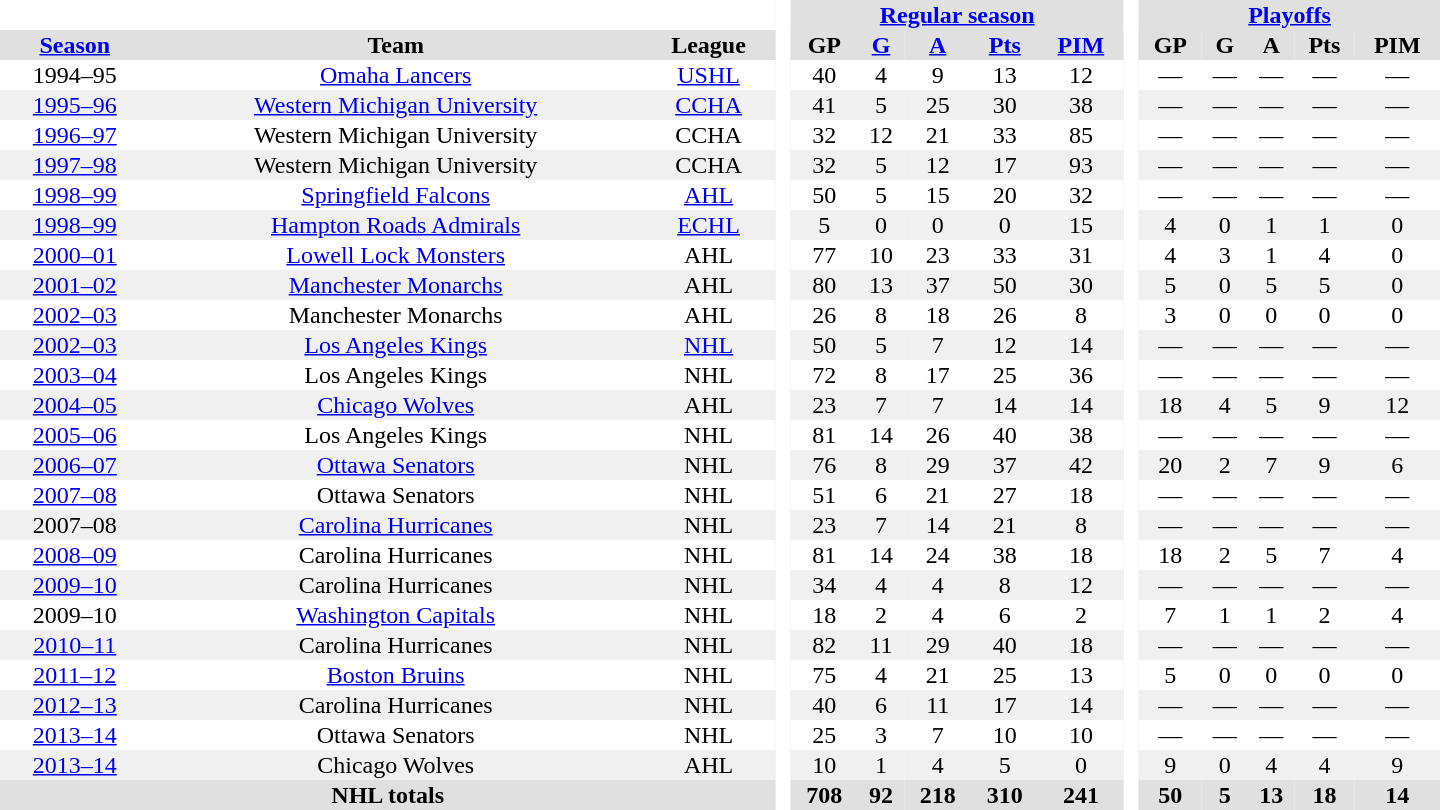<table border="0" cellpadding="1" cellspacing="0" style="text-align:center; width:60em">
<tr bgcolor="#e0e0e0">
<th colspan="3" bgcolor="#ffffff"> </th>
<th rowspan="99" bgcolor="#ffffff"> </th>
<th colspan="5"><a href='#'>Regular season</a></th>
<th rowspan="99" bgcolor="#ffffff"> </th>
<th colspan="5"><a href='#'>Playoffs</a></th>
</tr>
<tr bgcolor="#e0e0e0">
<th><a href='#'>Season</a></th>
<th>Team</th>
<th>League</th>
<th>GP</th>
<th><a href='#'>G</a></th>
<th><a href='#'>A</a></th>
<th><a href='#'>Pts</a></th>
<th><a href='#'>PIM</a></th>
<th>GP</th>
<th>G</th>
<th>A</th>
<th>Pts</th>
<th>PIM</th>
</tr>
<tr>
<td>1994–95</td>
<td><a href='#'>Omaha Lancers</a></td>
<td><a href='#'>USHL</a></td>
<td>40</td>
<td>4</td>
<td>9</td>
<td>13</td>
<td>12</td>
<td>—</td>
<td>—</td>
<td>—</td>
<td>—</td>
<td>—</td>
</tr>
<tr bgcolor="#f0f0f0">
<td><a href='#'>1995–96</a></td>
<td><a href='#'>Western Michigan University</a></td>
<td><a href='#'>CCHA</a></td>
<td>41</td>
<td>5</td>
<td>25</td>
<td>30</td>
<td>38</td>
<td>—</td>
<td>—</td>
<td>—</td>
<td>—</td>
<td>—</td>
</tr>
<tr>
<td><a href='#'>1996–97</a></td>
<td>Western Michigan University</td>
<td>CCHA</td>
<td>32</td>
<td>12</td>
<td>21</td>
<td>33</td>
<td>85</td>
<td>—</td>
<td>—</td>
<td>—</td>
<td>—</td>
<td>—</td>
</tr>
<tr bgcolor="#f0f0f0">
<td><a href='#'>1997–98</a></td>
<td>Western Michigan University</td>
<td>CCHA</td>
<td>32</td>
<td>5</td>
<td>12</td>
<td>17</td>
<td>93</td>
<td>—</td>
<td>—</td>
<td>—</td>
<td>—</td>
<td>—</td>
</tr>
<tr>
<td><a href='#'>1998–99</a></td>
<td><a href='#'>Springfield Falcons</a></td>
<td><a href='#'>AHL</a></td>
<td>50</td>
<td>5</td>
<td>15</td>
<td>20</td>
<td>32</td>
<td>—</td>
<td>—</td>
<td>—</td>
<td>—</td>
<td>—</td>
</tr>
<tr bgcolor="#f0f0f0">
<td><a href='#'>1998–99</a></td>
<td><a href='#'>Hampton Roads Admirals</a></td>
<td><a href='#'>ECHL</a></td>
<td>5</td>
<td>0</td>
<td>0</td>
<td>0</td>
<td>15</td>
<td>4</td>
<td>0</td>
<td>1</td>
<td>1</td>
<td>0</td>
</tr>
<tr>
<td><a href='#'>2000–01</a></td>
<td><a href='#'>Lowell Lock Monsters</a></td>
<td>AHL</td>
<td>77</td>
<td>10</td>
<td>23</td>
<td>33</td>
<td>31</td>
<td>4</td>
<td>3</td>
<td>1</td>
<td>4</td>
<td>0</td>
</tr>
<tr bgcolor="#f0f0f0">
<td><a href='#'>2001–02</a></td>
<td><a href='#'>Manchester Monarchs</a></td>
<td>AHL</td>
<td>80</td>
<td>13</td>
<td>37</td>
<td>50</td>
<td>30</td>
<td>5</td>
<td>0</td>
<td>5</td>
<td>5</td>
<td>0</td>
</tr>
<tr>
<td><a href='#'>2002–03</a></td>
<td>Manchester Monarchs</td>
<td>AHL</td>
<td>26</td>
<td>8</td>
<td>18</td>
<td>26</td>
<td>8</td>
<td>3</td>
<td>0</td>
<td>0</td>
<td>0</td>
<td>0</td>
</tr>
<tr bgcolor="#f0f0f0">
<td><a href='#'>2002–03</a></td>
<td><a href='#'>Los Angeles Kings</a></td>
<td><a href='#'>NHL</a></td>
<td>50</td>
<td>5</td>
<td>7</td>
<td>12</td>
<td>14</td>
<td>—</td>
<td>—</td>
<td>—</td>
<td>—</td>
<td>—</td>
</tr>
<tr>
<td><a href='#'>2003–04</a></td>
<td>Los Angeles Kings</td>
<td>NHL</td>
<td>72</td>
<td>8</td>
<td>17</td>
<td>25</td>
<td>36</td>
<td>—</td>
<td>—</td>
<td>—</td>
<td>—</td>
<td>—</td>
</tr>
<tr bgcolor="#f0f0f0">
<td><a href='#'>2004–05</a></td>
<td><a href='#'>Chicago Wolves</a></td>
<td>AHL</td>
<td>23</td>
<td>7</td>
<td>7</td>
<td>14</td>
<td>14</td>
<td>18</td>
<td>4</td>
<td>5</td>
<td>9</td>
<td>12</td>
</tr>
<tr>
<td><a href='#'>2005–06</a></td>
<td>Los Angeles Kings</td>
<td>NHL</td>
<td>81</td>
<td>14</td>
<td>26</td>
<td>40</td>
<td>38</td>
<td>—</td>
<td>—</td>
<td>—</td>
<td>—</td>
<td>—</td>
</tr>
<tr bgcolor="#f0f0f0">
<td><a href='#'>2006–07</a></td>
<td><a href='#'>Ottawa Senators</a></td>
<td>NHL</td>
<td>76</td>
<td>8</td>
<td>29</td>
<td>37</td>
<td>42</td>
<td>20</td>
<td>2</td>
<td>7</td>
<td>9</td>
<td>6</td>
</tr>
<tr>
<td><a href='#'>2007–08</a></td>
<td>Ottawa Senators</td>
<td>NHL</td>
<td>51</td>
<td>6</td>
<td>21</td>
<td>27</td>
<td>18</td>
<td>—</td>
<td>—</td>
<td>—</td>
<td>—</td>
<td>—</td>
</tr>
<tr bgcolor="#f0f0f0">
<td>2007–08</td>
<td><a href='#'>Carolina Hurricanes</a></td>
<td>NHL</td>
<td>23</td>
<td>7</td>
<td>14</td>
<td>21</td>
<td>8</td>
<td>—</td>
<td>—</td>
<td>—</td>
<td>—</td>
<td>—</td>
</tr>
<tr>
<td><a href='#'>2008–09</a></td>
<td>Carolina Hurricanes</td>
<td>NHL</td>
<td>81</td>
<td>14</td>
<td>24</td>
<td>38</td>
<td>18</td>
<td>18</td>
<td>2</td>
<td>5</td>
<td>7</td>
<td>4</td>
</tr>
<tr bgcolor="#f0f0f0">
<td><a href='#'>2009–10</a></td>
<td>Carolina Hurricanes</td>
<td>NHL</td>
<td>34</td>
<td>4</td>
<td>4</td>
<td>8</td>
<td>12</td>
<td>—</td>
<td>—</td>
<td>—</td>
<td>—</td>
<td>—</td>
</tr>
<tr>
<td>2009–10</td>
<td><a href='#'>Washington Capitals</a></td>
<td>NHL</td>
<td>18</td>
<td>2</td>
<td>4</td>
<td>6</td>
<td>2</td>
<td>7</td>
<td>1</td>
<td>1</td>
<td>2</td>
<td>4</td>
</tr>
<tr bgcolor="#f0f0f0">
<td><a href='#'>2010–11</a></td>
<td>Carolina Hurricanes</td>
<td>NHL</td>
<td>82</td>
<td>11</td>
<td>29</td>
<td>40</td>
<td>18</td>
<td>—</td>
<td>—</td>
<td>—</td>
<td>—</td>
<td>—</td>
</tr>
<tr>
<td><a href='#'>2011–12</a></td>
<td><a href='#'>Boston Bruins</a></td>
<td>NHL</td>
<td>75</td>
<td>4</td>
<td>21</td>
<td>25</td>
<td>13</td>
<td>5</td>
<td>0</td>
<td>0</td>
<td>0</td>
<td>0</td>
</tr>
<tr bgcolor="#f0f0f0">
<td><a href='#'>2012–13</a></td>
<td>Carolina Hurricanes</td>
<td>NHL</td>
<td>40</td>
<td>6</td>
<td>11</td>
<td>17</td>
<td>14</td>
<td>—</td>
<td>—</td>
<td>—</td>
<td>—</td>
<td>—</td>
</tr>
<tr>
<td><a href='#'>2013–14</a></td>
<td>Ottawa Senators</td>
<td>NHL</td>
<td>25</td>
<td>3</td>
<td>7</td>
<td>10</td>
<td>10</td>
<td>—</td>
<td>—</td>
<td>—</td>
<td>—</td>
<td>—</td>
</tr>
<tr bgcolor="#f0f0f0">
<td><a href='#'>2013–14</a></td>
<td>Chicago Wolves</td>
<td>AHL</td>
<td>10</td>
<td>1</td>
<td>4</td>
<td>5</td>
<td>0</td>
<td>9</td>
<td>0</td>
<td>4</td>
<td>4</td>
<td>9</td>
</tr>
<tr bgcolor="#e0e0e0">
<th colspan="3">NHL totals</th>
<th>708</th>
<th>92</th>
<th>218</th>
<th>310</th>
<th>241</th>
<th>50</th>
<th>5</th>
<th>13</th>
<th>18</th>
<th>14</th>
</tr>
</table>
